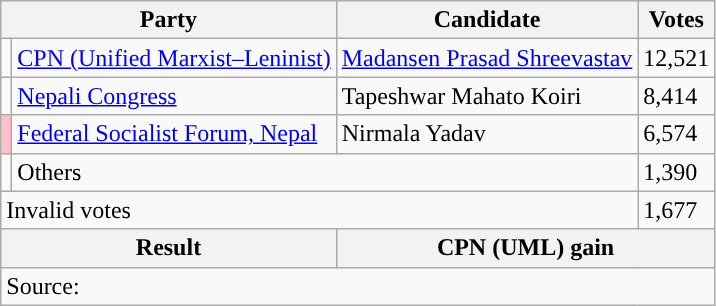<table class="wikitable">
<tr>
<th colspan="2">Party</th>
<th>Candidate</th>
<th>Votes</th>
</tr>
<tr>
<td style="background-color:"></td>
<td><a href='#'>CPN (Unified Marxist–Leninist)</a></td>
<td><a href='#'>Madansen Prasad Shreevastav</a></td>
<td>12,521</td>
</tr>
<tr>
<td style="background-color:"></td>
<td><a href='#'>Nepali Congress</a></td>
<td>Tapeshwar Mahato Koiri</td>
<td>8,414</td>
</tr>
<tr>
<td style="background-color:pink"></td>
<td><a href='#'>Federal Socialist Forum, Nepal</a></td>
<td>Nirmala Yadav</td>
<td>6,574</td>
</tr>
<tr>
<td></td>
<td colspan="2">Others</td>
<td>1,390</td>
</tr>
<tr>
<td colspan="3">Invalid votes</td>
<td>1,677</td>
</tr>
<tr>
<th colspan="2">Result</th>
<th colspan="2">CPN (UML) gain</th>
</tr>
<tr>
<td colspan="4">Source: </td>
</tr>
</table>
